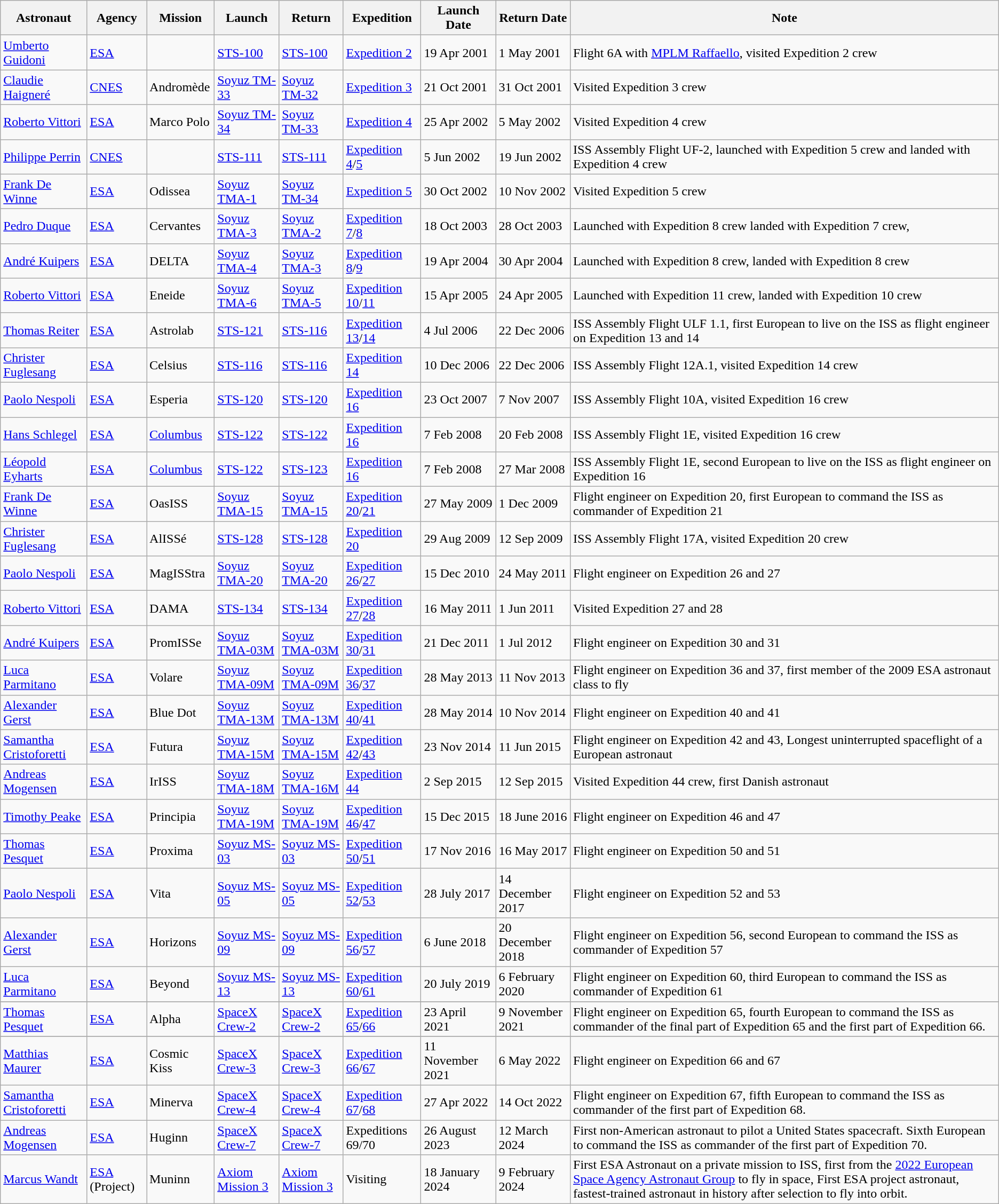<table class="wikitable sticky-header">
<tr>
<th>Astronaut</th>
<th>Agency</th>
<th>Mission</th>
<th>Launch</th>
<th>Return</th>
<th>Expedition</th>
<th>Launch Date</th>
<th>Return Date</th>
<th>Note</th>
</tr>
<tr>
<td> <a href='#'>Umberto Guidoni</a></td>
<td><a href='#'>ESA</a></td>
<td></td>
<td><a href='#'>STS-100</a></td>
<td><a href='#'>STS-100</a></td>
<td><a href='#'>Expedition 2</a></td>
<td>19 Apr 2001</td>
<td>1 May 2001</td>
<td>Flight 6A with <a href='#'>MPLM Raffaello</a>, visited Expedition 2 crew</td>
</tr>
<tr>
<td> <a href='#'>Claudie Haigneré</a></td>
<td><a href='#'>CNES</a></td>
<td>Andromède</td>
<td><a href='#'>Soyuz TM-33</a></td>
<td><a href='#'>Soyuz TM-32</a></td>
<td><a href='#'>Expedition 3</a></td>
<td>21 Oct 2001</td>
<td>31 Oct 2001</td>
<td>Visited Expedition 3 crew</td>
</tr>
<tr>
<td> <a href='#'>Roberto Vittori</a></td>
<td><a href='#'>ESA</a></td>
<td>Marco Polo</td>
<td><a href='#'>Soyuz TM-34</a></td>
<td><a href='#'>Soyuz TM-33</a></td>
<td><a href='#'>Expedition 4</a></td>
<td>25 Apr 2002</td>
<td>5 May 2002</td>
<td>Visited Expedition 4 crew</td>
</tr>
<tr>
<td> <a href='#'>Philippe Perrin</a></td>
<td><a href='#'>CNES</a></td>
<td></td>
<td><a href='#'>STS-111</a></td>
<td><a href='#'>STS-111</a></td>
<td><a href='#'>Expedition 4</a>/<a href='#'>5</a></td>
<td>5 Jun 2002</td>
<td>19 Jun 2002</td>
<td>ISS Assembly Flight UF-2, launched with Expedition 5 crew and landed with Expedition 4 crew</td>
</tr>
<tr>
<td> <a href='#'>Frank De Winne</a></td>
<td><a href='#'>ESA</a></td>
<td>Odissea</td>
<td><a href='#'>Soyuz TMA-1</a></td>
<td><a href='#'>Soyuz TM-34</a></td>
<td><a href='#'>Expedition 5</a></td>
<td>30 Oct 2002</td>
<td>10 Nov 2002</td>
<td>Visited Expedition 5 crew</td>
</tr>
<tr>
<td> <a href='#'>Pedro Duque</a></td>
<td><a href='#'>ESA</a></td>
<td>Cervantes</td>
<td><a href='#'>Soyuz TMA-3</a></td>
<td><a href='#'>Soyuz TMA-2</a></td>
<td><a href='#'>Expedition 7</a>/<a href='#'>8</a></td>
<td>18 Oct 2003</td>
<td>28 Oct 2003</td>
<td>Launched with Expedition 8 crew landed with Expedition 7 crew,</td>
</tr>
<tr>
<td> <a href='#'>André Kuipers</a></td>
<td><a href='#'>ESA</a></td>
<td>DELTA</td>
<td><a href='#'>Soyuz TMA-4</a></td>
<td><a href='#'>Soyuz TMA-3</a></td>
<td><a href='#'>Expedition 8</a>/<a href='#'>9</a></td>
<td>19 Apr 2004</td>
<td>30 Apr 2004</td>
<td>Launched with Expedition 8 crew, landed with Expedition 8 crew</td>
</tr>
<tr>
<td> <a href='#'>Roberto Vittori</a></td>
<td><a href='#'>ESA</a></td>
<td>Eneide</td>
<td><a href='#'>Soyuz TMA-6</a></td>
<td><a href='#'>Soyuz TMA-5</a></td>
<td><a href='#'>Expedition 10</a>/<a href='#'>11</a></td>
<td>15 Apr 2005</td>
<td>24 Apr 2005</td>
<td>Launched with Expedition 11 crew, landed with Expedition 10 crew</td>
</tr>
<tr>
<td> <a href='#'>Thomas Reiter</a></td>
<td><a href='#'>ESA</a></td>
<td>Astrolab</td>
<td><a href='#'>STS-121</a></td>
<td><a href='#'>STS-116</a></td>
<td><a href='#'>Expedition 13</a>/<a href='#'>14</a></td>
<td>4 Jul 2006</td>
<td>22 Dec 2006</td>
<td>ISS Assembly Flight ULF 1.1, first European to live on the ISS as flight engineer on Expedition 13 and 14</td>
</tr>
<tr>
<td> <a href='#'>Christer Fuglesang</a></td>
<td><a href='#'>ESA</a></td>
<td>Celsius</td>
<td><a href='#'>STS-116</a></td>
<td><a href='#'>STS-116</a></td>
<td><a href='#'>Expedition 14</a></td>
<td>10 Dec 2006</td>
<td>22 Dec 2006</td>
<td>ISS Assembly Flight 12A.1, visited Expedition 14 crew</td>
</tr>
<tr>
<td> <a href='#'>Paolo Nespoli</a></td>
<td><a href='#'>ESA</a></td>
<td>Esperia</td>
<td><a href='#'>STS-120</a></td>
<td><a href='#'>STS-120</a></td>
<td><a href='#'>Expedition 16</a></td>
<td>23 Oct 2007</td>
<td>7 Nov 2007</td>
<td>ISS Assembly Flight 10A, visited Expedition 16 crew</td>
</tr>
<tr>
<td> <a href='#'>Hans Schlegel</a></td>
<td><a href='#'>ESA</a></td>
<td><a href='#'>Columbus</a></td>
<td><a href='#'>STS-122</a></td>
<td><a href='#'>STS-122</a></td>
<td><a href='#'>Expedition 16</a></td>
<td>7 Feb 2008</td>
<td>20 Feb 2008</td>
<td>ISS Assembly Flight 1E, visited Expedition 16 crew</td>
</tr>
<tr>
<td> <a href='#'>Léopold Eyharts</a></td>
<td><a href='#'>ESA</a></td>
<td><a href='#'>Columbus</a></td>
<td><a href='#'>STS-122</a></td>
<td><a href='#'>STS-123</a></td>
<td><a href='#'>Expedition 16</a></td>
<td>7 Feb 2008</td>
<td>27 Mar 2008</td>
<td>ISS Assembly Flight 1E, second European to live on the ISS as flight engineer on Expedition 16</td>
</tr>
<tr>
<td> <a href='#'>Frank De Winne</a></td>
<td><a href='#'>ESA</a></td>
<td>OasISS</td>
<td><a href='#'>Soyuz TMA-15</a></td>
<td><a href='#'>Soyuz TMA-15</a></td>
<td><a href='#'>Expedition 20</a>/<a href='#'>21</a></td>
<td>27 May 2009</td>
<td>1 Dec 2009</td>
<td>Flight engineer on Expedition 20, first European to command the ISS as commander of Expedition 21</td>
</tr>
<tr>
<td> <a href='#'>Christer Fuglesang</a></td>
<td><a href='#'>ESA</a></td>
<td>AlISSé</td>
<td><a href='#'>STS-128</a></td>
<td><a href='#'>STS-128</a></td>
<td><a href='#'>Expedition 20</a></td>
<td>29 Aug 2009</td>
<td>12 Sep 2009</td>
<td>ISS Assembly Flight 17A, visited Expedition 20 crew</td>
</tr>
<tr>
<td> <a href='#'>Paolo Nespoli</a></td>
<td><a href='#'>ESA</a></td>
<td>MagISStra</td>
<td><a href='#'>Soyuz TMA-20</a></td>
<td><a href='#'>Soyuz TMA-20</a></td>
<td><a href='#'>Expedition 26</a>/<a href='#'>27</a></td>
<td>15 Dec 2010</td>
<td>24 May 2011</td>
<td>Flight engineer on Expedition 26 and 27</td>
</tr>
<tr>
<td> <a href='#'>Roberto Vittori</a></td>
<td><a href='#'>ESA</a></td>
<td>DAMA</td>
<td><a href='#'>STS-134</a></td>
<td><a href='#'>STS-134</a></td>
<td><a href='#'>Expedition 27</a>/<a href='#'>28</a></td>
<td>16 May 2011</td>
<td>1 Jun 2011</td>
<td>Visited Expedition 27 and 28</td>
</tr>
<tr>
<td> <a href='#'>André Kuipers</a></td>
<td><a href='#'>ESA</a></td>
<td>PromISSe</td>
<td><a href='#'>Soyuz TMA-03M</a></td>
<td><a href='#'>Soyuz TMA-03M</a></td>
<td><a href='#'>Expedition 30</a>/<a href='#'>31</a></td>
<td>21 Dec 2011</td>
<td>1 Jul 2012</td>
<td>Flight engineer on Expedition 30 and 31</td>
</tr>
<tr>
<td> <a href='#'>Luca Parmitano</a></td>
<td><a href='#'>ESA</a></td>
<td>Volare</td>
<td><a href='#'>Soyuz TMA-09M</a></td>
<td><a href='#'>Soyuz TMA-09M</a></td>
<td><a href='#'>Expedition 36</a>/<a href='#'>37</a></td>
<td>28 May 2013</td>
<td>11 Nov 2013</td>
<td>Flight engineer on Expedition 36 and 37, first member of the 2009 ESA astronaut class to fly</td>
</tr>
<tr>
<td> <a href='#'>Alexander Gerst</a></td>
<td><a href='#'>ESA</a></td>
<td>Blue Dot</td>
<td><a href='#'>Soyuz TMA-13M</a></td>
<td><a href='#'>Soyuz TMA-13M</a></td>
<td><a href='#'>Expedition 40</a>/<a href='#'>41</a></td>
<td>28 May 2014</td>
<td>10 Nov 2014</td>
<td>Flight engineer on Expedition 40 and 41</td>
</tr>
<tr>
<td> <a href='#'>Samantha Cristoforetti</a></td>
<td><a href='#'>ESA</a></td>
<td>Futura</td>
<td><a href='#'>Soyuz TMA-15M</a></td>
<td><a href='#'>Soyuz TMA-15M</a></td>
<td><a href='#'>Expedition 42</a>/<a href='#'>43</a></td>
<td>23 Nov 2014</td>
<td>11 Jun 2015</td>
<td>Flight engineer on Expedition 42 and 43, Longest uninterrupted spaceflight of a European astronaut</td>
</tr>
<tr>
<td> <a href='#'>Andreas Mogensen</a></td>
<td><a href='#'>ESA</a></td>
<td>IrISS</td>
<td><a href='#'>Soyuz TMA-18M</a></td>
<td><a href='#'>Soyuz TMA-16M</a></td>
<td><a href='#'>Expedition 44</a></td>
<td>2 Sep 2015</td>
<td>12 Sep 2015</td>
<td>Visited Expedition 44 crew, first Danish astronaut</td>
</tr>
<tr>
<td> <a href='#'>Timothy Peake</a></td>
<td><a href='#'>ESA</a></td>
<td>Principia</td>
<td><a href='#'>Soyuz TMA-19M</a></td>
<td><a href='#'>Soyuz TMA-19M</a></td>
<td><a href='#'>Expedition 46</a>/<a href='#'>47</a></td>
<td>15 Dec 2015</td>
<td>18 June 2016</td>
<td>Flight engineer on Expedition 46 and 47</td>
</tr>
<tr>
<td> <a href='#'>Thomas Pesquet</a></td>
<td><a href='#'>ESA</a></td>
<td>Proxima</td>
<td><a href='#'>Soyuz MS-03</a></td>
<td><a href='#'>Soyuz MS-03</a></td>
<td><a href='#'>Expedition 50</a>/<a href='#'>51</a></td>
<td>17 Nov 2016</td>
<td>16 May 2017</td>
<td>Flight engineer on Expedition 50 and 51</td>
</tr>
<tr>
<td> <a href='#'>Paolo Nespoli</a></td>
<td><a href='#'>ESA</a></td>
<td>Vita</td>
<td><a href='#'>Soyuz MS-05</a></td>
<td><a href='#'>Soyuz MS-05</a></td>
<td><a href='#'>Expedition 52</a>/<a href='#'>53</a></td>
<td>28 July 2017</td>
<td>14 December 2017</td>
<td>Flight engineer on Expedition 52 and 53</td>
</tr>
<tr>
<td> <a href='#'>Alexander Gerst</a></td>
<td><a href='#'>ESA</a></td>
<td>Horizons</td>
<td><a href='#'>Soyuz MS-09</a></td>
<td><a href='#'>Soyuz MS-09</a></td>
<td><a href='#'>Expedition 56</a>/<a href='#'>57</a></td>
<td>6 June 2018</td>
<td>20 December 2018</td>
<td>Flight engineer on Expedition 56, second European to command the ISS as commander of Expedition 57</td>
</tr>
<tr>
<td> <a href='#'>Luca Parmitano</a></td>
<td><a href='#'>ESA</a></td>
<td>Beyond</td>
<td><a href='#'>Soyuz MS-13</a></td>
<td><a href='#'>Soyuz MS-13</a></td>
<td><a href='#'>Expedition 60</a>/<a href='#'>61</a></td>
<td>20 July 2019</td>
<td>6 February 2020</td>
<td>Flight engineer on Expedition 60, third European to command the ISS as commander of Expedition 61</td>
</tr>
<tr>
</tr>
<tr>
<td> <a href='#'>Thomas Pesquet</a></td>
<td><a href='#'>ESA</a></td>
<td>Alpha</td>
<td><a href='#'>SpaceX Crew-2</a></td>
<td><a href='#'>SpaceX Crew-2</a></td>
<td><a href='#'>Expedition 65</a>/<a href='#'>66</a></td>
<td>23 April 2021</td>
<td>9 November 2021</td>
<td>Flight engineer on Expedition 65, fourth European to command the ISS as commander of the final part of Expedition 65 and the first part of Expedition 66.</td>
</tr>
<tr>
</tr>
<tr>
<td> <a href='#'>Matthias Maurer</a></td>
<td><a href='#'>ESA</a></td>
<td>Cosmic Kiss</td>
<td><a href='#'>SpaceX Crew-3</a></td>
<td><a href='#'>SpaceX Crew-3</a></td>
<td><a href='#'>Expedition 66</a>/<a href='#'>67</a></td>
<td>11 November 2021</td>
<td>6 May 2022</td>
<td>Flight engineer on Expedition 66 and 67</td>
</tr>
<tr>
<td> <a href='#'>Samantha Cristoforetti</a></td>
<td><a href='#'>ESA</a></td>
<td>Minerva</td>
<td><a href='#'>SpaceX Crew-4</a></td>
<td><a href='#'>SpaceX Crew-4</a></td>
<td><a href='#'>Expedition 67</a>/<a href='#'>68</a></td>
<td>27 Apr 2022</td>
<td>14 Oct 2022</td>
<td>Flight engineer on Expedition 67, fifth European to command the ISS as commander of the first part of Expedition 68.</td>
</tr>
<tr>
<td> <a href='#'>Andreas Mogensen</a></td>
<td><a href='#'>ESA</a></td>
<td>Huginn</td>
<td><a href='#'>SpaceX Crew-7</a></td>
<td><a href='#'>SpaceX Crew-7</a></td>
<td>Expeditions 69/70</td>
<td>26 August 2023</td>
<td>12 March 2024</td>
<td>First non-American astronaut to pilot a United States spacecraft. Sixth European to command the ISS as commander of the first part of Expedition 70.</td>
</tr>
<tr>
<td> <a href='#'>Marcus Wandt</a></td>
<td><a href='#'>ESA</a> (Project)</td>
<td>Muninn</td>
<td><a href='#'>Axiom Mission 3</a></td>
<td><a href='#'>Axiom Mission 3</a></td>
<td>Visiting</td>
<td>18 January 2024</td>
<td>9 February 2024</td>
<td>First ESA Astronaut on a private mission to ISS, first from the <a href='#'>2022 European Space Agency Astronaut Group</a> to fly in space, First ESA project astronaut, fastest-trained astronaut in history after selection to fly into orbit.</td>
</tr>
</table>
